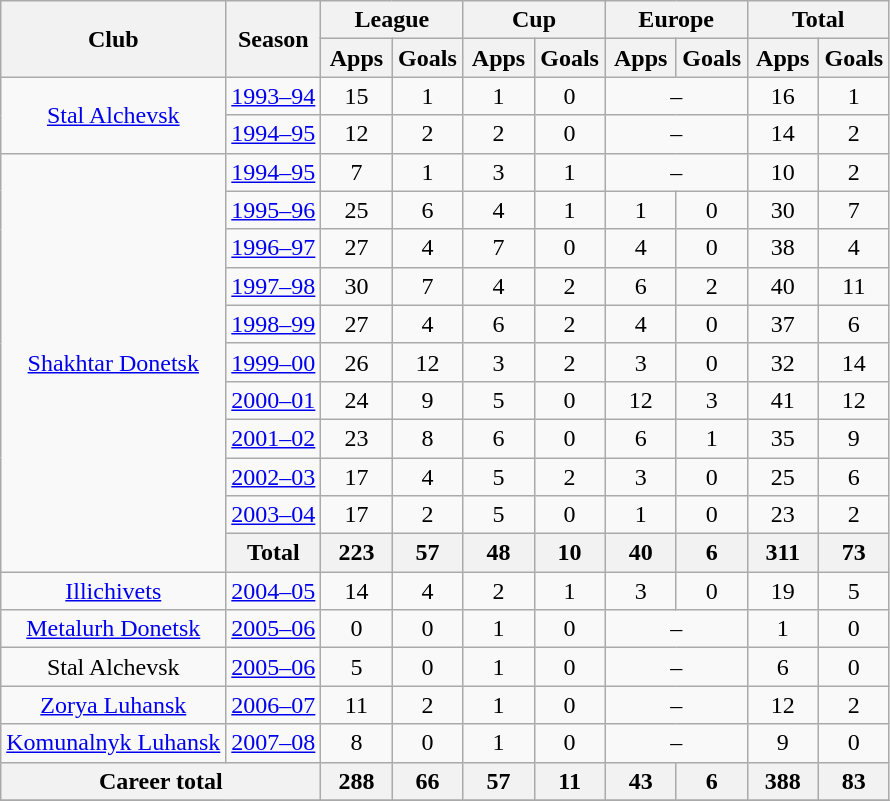<table class="wikitable" style="text-align:center">
<tr>
<th rowspan="2">Club</th>
<th rowspan="2">Season</th>
<th colspan="2">League</th>
<th colspan="2">Cup</th>
<th colspan="2">Europe</th>
<th colspan="2">Total</th>
</tr>
<tr>
<th width="40">Apps</th>
<th width="40">Goals</th>
<th width="40">Apps</th>
<th width="40">Goals</th>
<th width="40">Apps</th>
<th width="40">Goals</th>
<th width="40">Apps</th>
<th width="40">Goals</th>
</tr>
<tr>
<td rowspan="2"><a href='#'>Stal Alchevsk</a></td>
<td><a href='#'>1993–94</a></td>
<td>15</td>
<td>1</td>
<td>1</td>
<td>0</td>
<td colspan="2">–</td>
<td>16</td>
<td>1</td>
</tr>
<tr>
<td><a href='#'>1994–95</a></td>
<td>12</td>
<td>2</td>
<td>2</td>
<td>0</td>
<td colspan="2">–</td>
<td>14</td>
<td>2</td>
</tr>
<tr>
<td rowspan="11"><a href='#'>Shakhtar Donetsk</a></td>
<td><a href='#'>1994–95</a></td>
<td>7</td>
<td>1</td>
<td>3</td>
<td>1</td>
<td colspan="2">–</td>
<td>10</td>
<td>2</td>
</tr>
<tr>
<td><a href='#'>1995–96</a></td>
<td>25</td>
<td>6</td>
<td>4</td>
<td>1</td>
<td>1</td>
<td>0</td>
<td>30</td>
<td>7</td>
</tr>
<tr>
<td><a href='#'>1996–97</a></td>
<td>27</td>
<td>4</td>
<td>7</td>
<td>0</td>
<td>4</td>
<td>0</td>
<td>38</td>
<td>4</td>
</tr>
<tr>
<td><a href='#'>1997–98</a></td>
<td>30</td>
<td>7</td>
<td>4</td>
<td>2</td>
<td>6</td>
<td>2</td>
<td>40</td>
<td>11</td>
</tr>
<tr>
<td><a href='#'>1998–99</a></td>
<td>27</td>
<td>4</td>
<td>6</td>
<td>2</td>
<td>4</td>
<td>0</td>
<td>37</td>
<td>6</td>
</tr>
<tr>
<td><a href='#'>1999–00</a></td>
<td>26</td>
<td>12</td>
<td>3</td>
<td>2</td>
<td>3</td>
<td>0</td>
<td>32</td>
<td>14</td>
</tr>
<tr>
<td><a href='#'>2000–01</a></td>
<td>24</td>
<td>9</td>
<td>5</td>
<td>0</td>
<td>12</td>
<td>3</td>
<td>41</td>
<td>12</td>
</tr>
<tr>
<td><a href='#'>2001–02</a></td>
<td>23</td>
<td>8</td>
<td>6</td>
<td>0</td>
<td>6</td>
<td>1</td>
<td>35</td>
<td>9</td>
</tr>
<tr>
<td><a href='#'>2002–03</a></td>
<td>17</td>
<td>4</td>
<td>5</td>
<td>2</td>
<td>3</td>
<td>0</td>
<td>25</td>
<td>6</td>
</tr>
<tr>
<td><a href='#'>2003–04</a></td>
<td>17</td>
<td>2</td>
<td>5</td>
<td>0</td>
<td>1</td>
<td>0</td>
<td>23</td>
<td>2</td>
</tr>
<tr>
<th colspan="1">Total</th>
<th>223</th>
<th>57</th>
<th>48</th>
<th>10</th>
<th>40</th>
<th>6</th>
<th>311</th>
<th>73</th>
</tr>
<tr>
<td><a href='#'>Illichivets</a></td>
<td><a href='#'>2004–05</a></td>
<td>14</td>
<td>4</td>
<td>2</td>
<td>1</td>
<td>3</td>
<td>0</td>
<td>19</td>
<td>5</td>
</tr>
<tr>
<td><a href='#'>Metalurh Donetsk</a></td>
<td><a href='#'>2005–06</a></td>
<td>0</td>
<td>0</td>
<td>1</td>
<td>0</td>
<td colspan="2">–</td>
<td>1</td>
<td>0</td>
</tr>
<tr>
<td>Stal Alchevsk</td>
<td><a href='#'>2005–06</a></td>
<td>5</td>
<td>0</td>
<td>1</td>
<td>0</td>
<td colspan="2">–</td>
<td>6</td>
<td>0</td>
</tr>
<tr>
<td><a href='#'>Zorya Luhansk</a></td>
<td><a href='#'>2006–07</a></td>
<td>11</td>
<td>2</td>
<td>1</td>
<td>0</td>
<td colspan="2">–</td>
<td>12</td>
<td>2</td>
</tr>
<tr>
<td><a href='#'>Komunalnyk Luhansk</a></td>
<td><a href='#'>2007–08</a></td>
<td>8</td>
<td>0</td>
<td>1</td>
<td>0</td>
<td colspan="2">–</td>
<td>9</td>
<td>0</td>
</tr>
<tr>
<th colspan="2">Career total</th>
<th>288</th>
<th>66</th>
<th>57</th>
<th>11</th>
<th>43</th>
<th>6</th>
<th>388</th>
<th>83</th>
</tr>
<tr>
</tr>
</table>
